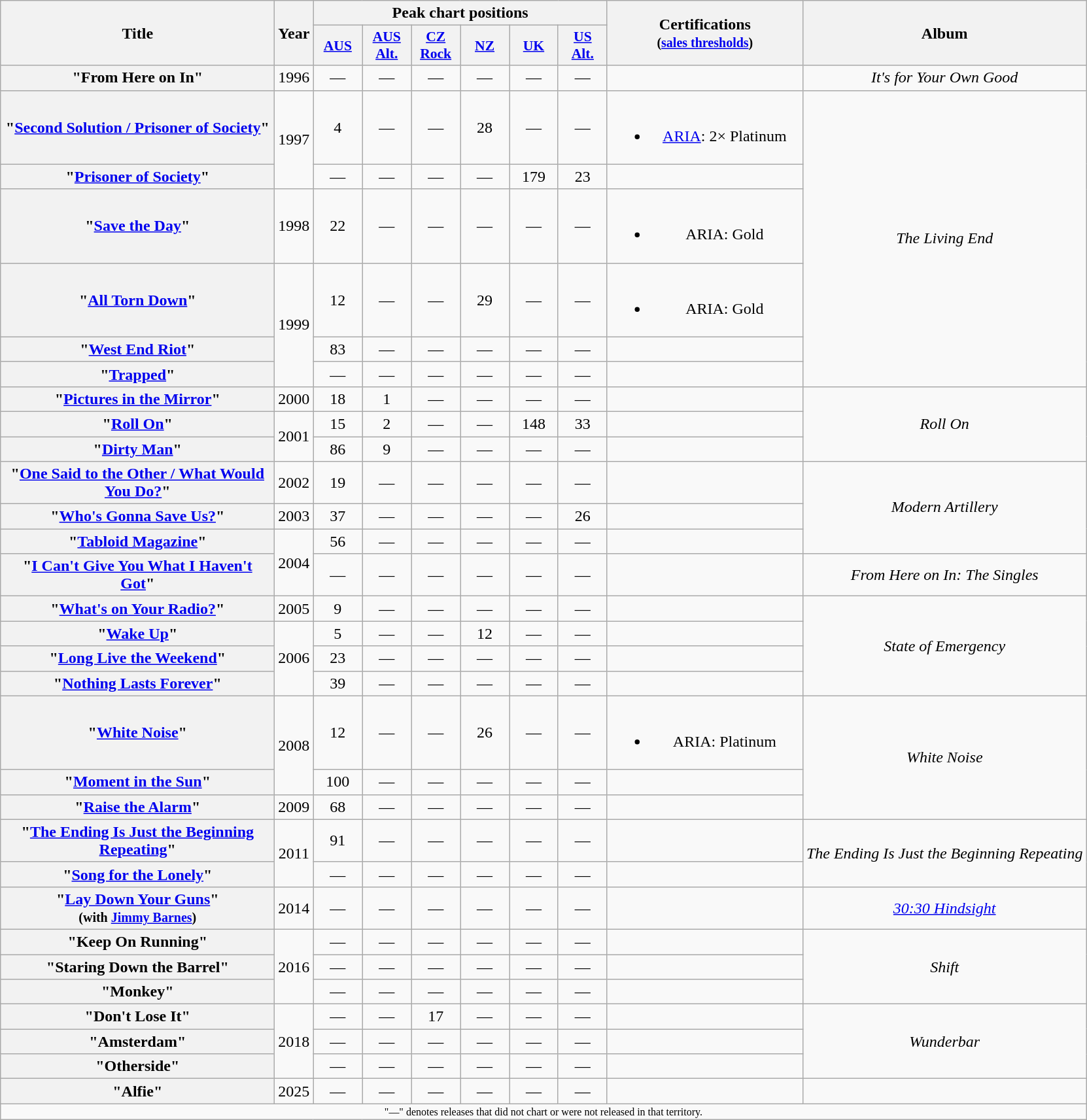<table class="wikitable plainrowheaders" style="text-align:center;" border="1">
<tr>
<th scope="col" rowspan="2" style="width:17em;">Title</th>
<th scope="col" rowspan="2">Year</th>
<th scope="col" colspan="6">Peak chart positions</th>
<th scope="col" rowspan="2" style="width:12em;">Certifications<br><small>(<a href='#'>sales thresholds</a>)</small></th>
<th scope="col" rowspan="2">Album</th>
</tr>
<tr>
<th scope="col" style="width:3em;font-size:90%;"><a href='#'>AUS</a><br></th>
<th scope="col" style="width:3em;font-size:90%;"><a href='#'>AUS<br>Alt.</a><br></th>
<th scope="col" style="width:3em;font-size:90%;"><a href='#'>CZ<br>Rock</a><br></th>
<th scope="col" style="width:3em;font-size:90%;"><a href='#'>NZ</a><br></th>
<th scope="col" style="width:3em;font-size:90%;"><a href='#'>UK</a><br></th>
<th scope="col" style="width:3em;font-size:90%;"><a href='#'>US<br>Alt.</a><br></th>
</tr>
<tr>
<th scope="row">"From Here on In"</th>
<td>1996</td>
<td>—</td>
<td>—</td>
<td>—</td>
<td>—</td>
<td>—</td>
<td>—</td>
<td></td>
<td><em>It's for Your Own Good</em></td>
</tr>
<tr>
<th scope="row">"<a href='#'>Second Solution / Prisoner of Society</a>"</th>
<td rowspan="2">1997</td>
<td>4</td>
<td>—</td>
<td>—</td>
<td>28</td>
<td>—</td>
<td>—</td>
<td><br><ul><li><a href='#'>ARIA</a>: 2× Platinum</li></ul></td>
<td rowspan="6"><em>The Living End</em></td>
</tr>
<tr>
<th scope="row">"<a href='#'>Prisoner of Society</a>"</th>
<td>—</td>
<td>—</td>
<td>—</td>
<td>—</td>
<td>179</td>
<td>23</td>
<td></td>
</tr>
<tr>
<th scope="row">"<a href='#'>Save the Day</a>"</th>
<td>1998</td>
<td>22</td>
<td>—</td>
<td>—</td>
<td>—</td>
<td>—</td>
<td>—</td>
<td><br><ul><li>ARIA: Gold</li></ul></td>
</tr>
<tr>
<th scope="row">"<a href='#'>All Torn Down</a>"</th>
<td rowspan="3">1999</td>
<td>12</td>
<td>—</td>
<td>—</td>
<td>29</td>
<td>—</td>
<td>—</td>
<td><br><ul><li>ARIA: Gold</li></ul></td>
</tr>
<tr>
<th scope="row">"<a href='#'>West End Riot</a>"</th>
<td>83</td>
<td>—</td>
<td>—</td>
<td>—</td>
<td>—</td>
<td>—</td>
<td></td>
</tr>
<tr>
<th scope="row">"<a href='#'>Trapped</a>"</th>
<td>—</td>
<td>—</td>
<td>—</td>
<td>—</td>
<td>—</td>
<td>—</td>
<td></td>
</tr>
<tr>
<th scope="row">"<a href='#'>Pictures in the Mirror</a>"</th>
<td>2000</td>
<td>18</td>
<td>1</td>
<td>—</td>
<td>—</td>
<td>—</td>
<td>—</td>
<td></td>
<td rowspan="3"><em>Roll On</em></td>
</tr>
<tr>
<th scope="row">"<a href='#'>Roll On</a>"</th>
<td rowspan="2">2001</td>
<td>15</td>
<td>2</td>
<td>—</td>
<td>—</td>
<td>148</td>
<td>33</td>
<td></td>
</tr>
<tr>
<th scope="row">"<a href='#'>Dirty Man</a>"</th>
<td>86</td>
<td>9</td>
<td>—</td>
<td>—</td>
<td>—</td>
<td>—</td>
<td></td>
</tr>
<tr>
<th scope="row">"<a href='#'>One Said to the Other / What Would You Do?</a>"</th>
<td>2002</td>
<td>19</td>
<td>—</td>
<td>—</td>
<td>—</td>
<td>—</td>
<td>—</td>
<td></td>
<td rowspan="3"><em>Modern Artillery</em></td>
</tr>
<tr>
<th scope="row">"<a href='#'>Who's Gonna Save Us?</a>"</th>
<td>2003</td>
<td>37</td>
<td>—</td>
<td>—</td>
<td>—</td>
<td>—</td>
<td>26</td>
<td></td>
</tr>
<tr>
<th scope="row">"<a href='#'>Tabloid Magazine</a>"</th>
<td rowspan="2">2004</td>
<td>56</td>
<td>—</td>
<td>—</td>
<td>—</td>
<td>—</td>
<td>—</td>
<td></td>
</tr>
<tr>
<th scope="row">"<a href='#'>I Can't Give You What I Haven't Got</a>"</th>
<td>—</td>
<td>—</td>
<td>—</td>
<td>—</td>
<td>—</td>
<td>—</td>
<td></td>
<td><em>From Here on In: The Singles</em></td>
</tr>
<tr>
<th scope="row">"<a href='#'>What's on Your Radio?</a>"</th>
<td>2005</td>
<td>9</td>
<td>—</td>
<td>—</td>
<td>—</td>
<td>—</td>
<td>—</td>
<td></td>
<td rowspan="4"><em>State of Emergency</em></td>
</tr>
<tr>
<th scope="row">"<a href='#'>Wake Up</a>"</th>
<td rowspan="3">2006</td>
<td>5</td>
<td>—</td>
<td>—</td>
<td>12</td>
<td>—</td>
<td>—</td>
<td></td>
</tr>
<tr>
<th scope="row">"<a href='#'>Long Live the Weekend</a>"</th>
<td>23</td>
<td>—</td>
<td>—</td>
<td>—</td>
<td>—</td>
<td>—</td>
<td></td>
</tr>
<tr>
<th scope="row">"<a href='#'>Nothing Lasts Forever</a>"</th>
<td>39</td>
<td>—</td>
<td>—</td>
<td>—</td>
<td>—</td>
<td>—</td>
<td></td>
</tr>
<tr>
<th scope="row">"<a href='#'>White Noise</a>"</th>
<td rowspan="2">2008</td>
<td>12</td>
<td>—</td>
<td>—</td>
<td>26</td>
<td>—</td>
<td>—</td>
<td><br><ul><li>ARIA: Platinum</li></ul></td>
<td rowspan="3"><em>White Noise</em></td>
</tr>
<tr>
<th scope="row">"<a href='#'>Moment in the Sun</a>"</th>
<td>100</td>
<td>—</td>
<td>—</td>
<td>—</td>
<td>—</td>
<td>—</td>
<td></td>
</tr>
<tr>
<th scope="row">"<a href='#'>Raise the Alarm</a>"</th>
<td>2009</td>
<td>68</td>
<td>—</td>
<td>—</td>
<td>—</td>
<td>—</td>
<td>—</td>
<td></td>
</tr>
<tr>
<th scope="row">"<a href='#'>The Ending Is Just the Beginning Repeating</a>"</th>
<td align="center" rowspan="2">2011</td>
<td>91</td>
<td>—</td>
<td>—</td>
<td>—</td>
<td>—</td>
<td>—</td>
<td></td>
<td rowspan="2"><em>The Ending Is Just the Beginning Repeating</em></td>
</tr>
<tr>
<th scope="row">"<a href='#'>Song for the Lonely</a>"</th>
<td>—</td>
<td>—</td>
<td>—</td>
<td>—</td>
<td>—</td>
<td>—</td>
<td></td>
</tr>
<tr>
<th scope="row">"<a href='#'>Lay Down Your Guns</a>"<br> <small>(with <a href='#'>Jimmy Barnes</a>)</small></th>
<td align="center" rowspan="1">2014</td>
<td>—</td>
<td>—</td>
<td>—</td>
<td>—</td>
<td>—</td>
<td>—</td>
<td></td>
<td><em><a href='#'>30:30 Hindsight</a></em></td>
</tr>
<tr>
<th scope="row">"Keep On Running"</th>
<td rowspan="3">2016</td>
<td>—</td>
<td>—</td>
<td>—</td>
<td>—</td>
<td>—</td>
<td>—</td>
<td></td>
<td rowspan="3"><em>Shift</em></td>
</tr>
<tr>
<th scope="row">"Staring Down the Barrel"</th>
<td>—</td>
<td>—</td>
<td>—</td>
<td>—</td>
<td>—</td>
<td>—</td>
</tr>
<tr>
<th scope="row">"Monkey"</th>
<td>—</td>
<td>—</td>
<td>—</td>
<td>—</td>
<td>—</td>
<td>—</td>
<td></td>
</tr>
<tr>
<th scope="row">"Don't Lose It"</th>
<td rowspan="3">2018</td>
<td>—</td>
<td>—</td>
<td>17</td>
<td>—</td>
<td>—</td>
<td>—</td>
<td></td>
<td rowspan="3"><em>Wunderbar</em></td>
</tr>
<tr>
<th scope="row">"Amsterdam"</th>
<td>—</td>
<td>—</td>
<td>—</td>
<td>—</td>
<td>—</td>
<td>—</td>
<td></td>
</tr>
<tr>
<th scope="row">"Otherside"</th>
<td>—</td>
<td>—</td>
<td>—</td>
<td>—</td>
<td>—</td>
<td>—</td>
<td></td>
</tr>
<tr>
<th scope="row">"Alfie"</th>
<td>2025</td>
<td>—</td>
<td>—</td>
<td>—</td>
<td>—</td>
<td>—</td>
<td>—</td>
<td></td>
<td></td>
</tr>
<tr>
<td colspan="12" style="font-size: 8pt">"—" denotes releases that did not chart or were not released in that territory.</td>
</tr>
</table>
